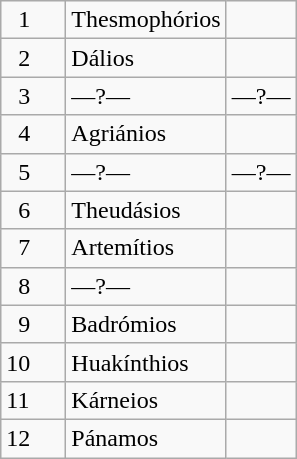<table class="wikitable">
<tr>
<td>  1</td>
<td>Thesmophórios</td>
<td></td>
</tr>
<tr>
<td>  2</td>
<td>Dálios</td>
<td></td>
</tr>
<tr>
<td>  3</td>
<td>—?—</td>
<td>—?—</td>
</tr>
<tr>
<td>  4</td>
<td>Agriánios</td>
<td></td>
</tr>
<tr>
<td>  5</td>
<td>—?—</td>
<td>—?—</td>
</tr>
<tr>
<td>  6</td>
<td>Theudásios</td>
<td></td>
</tr>
<tr>
<td>  7</td>
<td>Artemítios</td>
<td></td>
</tr>
<tr>
<td>  8</td>
<td>—?—</td>
</tr>
<tr>
<td>  9</td>
<td>Badrómios</td>
<td></td>
</tr>
<tr>
<td>10  </td>
<td>Huakínthios  </td>
<td></td>
</tr>
<tr>
<td>11</td>
<td>Kárneios</td>
<td></td>
</tr>
<tr>
<td>12</td>
<td>Pánamos</td>
<td></td>
</tr>
</table>
